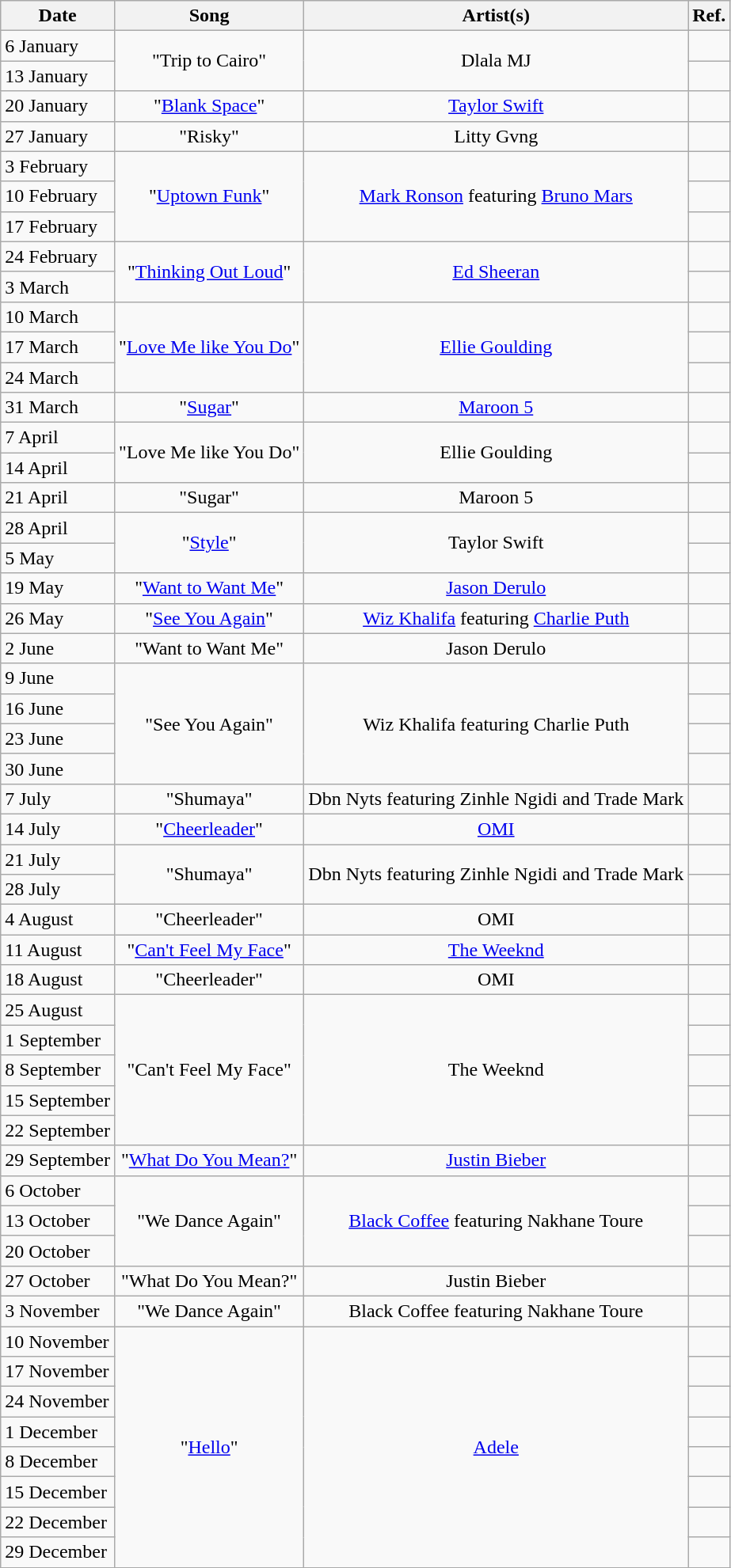<table class="wikitable">
<tr>
<th style="text-align: center;">Date</th>
<th style="text-align: center;">Song</th>
<th style="text-align: center;">Artist(s)</th>
<th style="text-align: center;">Ref.</th>
</tr>
<tr>
<td>6 January</td>
<td rowspan="2" style="text-align: center;">"Trip to Cairo"</td>
<td rowspan="2" style="text-align: center;">Dlala MJ</td>
<td style="text-align: center;"></td>
</tr>
<tr>
<td>13 January</td>
<td style="text-align: center;"></td>
</tr>
<tr>
<td>20 January</td>
<td style="text-align: center;">"<a href='#'>Blank Space</a>"</td>
<td style="text-align: center;"><a href='#'>Taylor Swift</a></td>
<td style="text-align: center;"></td>
</tr>
<tr>
<td>27 January</td>
<td style="text-align: center;">"Risky"</td>
<td style="text-align: center;">Litty Gvng</td>
<td style="text-align: center;"></td>
</tr>
<tr>
<td>3 February</td>
<td rowspan="3" style="text-align: center;">"<a href='#'>Uptown Funk</a>"</td>
<td rowspan="3" style="text-align: center;"><a href='#'>Mark Ronson</a> featuring <a href='#'>Bruno Mars</a></td>
<td style="text-align: center;"></td>
</tr>
<tr>
<td>10 February</td>
<td style="text-align: center;"></td>
</tr>
<tr>
<td>17 February</td>
<td style="text-align: center;"></td>
</tr>
<tr>
<td>24 February</td>
<td rowspan="2" style="text-align: center;">"<a href='#'>Thinking Out Loud</a>"</td>
<td rowspan="2" style="text-align: center;"><a href='#'>Ed Sheeran</a></td>
<td style="text-align: center;"></td>
</tr>
<tr>
<td>3 March</td>
<td style="text-align: center;"></td>
</tr>
<tr>
<td>10 March</td>
<td rowspan="3" style="text-align: center;">"<a href='#'>Love Me like You Do</a>"</td>
<td rowspan="3" style="text-align: center;"><a href='#'>Ellie Goulding</a></td>
<td style="text-align: center;"></td>
</tr>
<tr>
<td>17 March</td>
<td style="text-align: center;"></td>
</tr>
<tr>
<td>24 March</td>
<td style="text-align: center;"></td>
</tr>
<tr>
<td>31 March</td>
<td style="text-align: center;">"<a href='#'>Sugar</a>"</td>
<td style="text-align: center;"><a href='#'>Maroon 5</a></td>
<td style="text-align: center;"></td>
</tr>
<tr>
<td>7 April</td>
<td rowspan="2" style="text-align: center;">"Love Me like You Do"</td>
<td rowspan="2" style="text-align: center;">Ellie Goulding</td>
<td style="text-align: center;"></td>
</tr>
<tr>
<td>14 April</td>
<td style="text-align: center;"></td>
</tr>
<tr>
<td>21 April</td>
<td style="text-align: center;">"Sugar"</td>
<td style="text-align: center;">Maroon 5</td>
<td style="text-align: center;"></td>
</tr>
<tr>
<td>28 April</td>
<td rowspan="2" style="text-align: center;">"<a href='#'>Style</a>"</td>
<td rowspan="2" style="text-align: center;">Taylor Swift</td>
<td style="text-align: center;"></td>
</tr>
<tr>
<td>5 May</td>
<td style="text-align: center;"></td>
</tr>
<tr>
<td>19 May</td>
<td style="text-align: center;">"<a href='#'>Want to Want Me</a>"</td>
<td style="text-align: center;"><a href='#'>Jason Derulo</a></td>
<td style="text-align: center;"></td>
</tr>
<tr>
<td>26 May</td>
<td style="text-align: center;">"<a href='#'>See You Again</a>"</td>
<td style="text-align: center;"><a href='#'>Wiz Khalifa</a> featuring <a href='#'>Charlie Puth</a></td>
<td style="text-align: center;"></td>
</tr>
<tr>
<td>2 June</td>
<td style="text-align: center;">"Want to Want Me"</td>
<td style="text-align: center;">Jason Derulo</td>
<td style="text-align: center;"></td>
</tr>
<tr>
<td>9 June</td>
<td rowspan="4" style="text-align: center;">"See You Again"</td>
<td rowspan="4" style="text-align: center;">Wiz Khalifa featuring Charlie Puth</td>
<td style="text-align: center;"></td>
</tr>
<tr>
<td>16 June</td>
<td style="text-align: center;"></td>
</tr>
<tr>
<td>23 June</td>
<td style="text-align: center;"></td>
</tr>
<tr>
<td>30 June</td>
<td style="text-align: center;"></td>
</tr>
<tr>
<td>7 July</td>
<td style="text-align: center;">"Shumaya"</td>
<td style="text-align: center;">Dbn Nyts featuring Zinhle Ngidi and Trade Mark</td>
<td style="text-align: center;"></td>
</tr>
<tr>
<td>14 July</td>
<td style="text-align: center;">"<a href='#'>Cheerleader</a>"</td>
<td style="text-align: center;"><a href='#'>OMI</a></td>
<td style="text-align: center;"></td>
</tr>
<tr>
<td>21 July</td>
<td rowspan="2" style="text-align: center;">"Shumaya"</td>
<td rowspan="2" style="text-align: center;">Dbn Nyts featuring Zinhle Ngidi and Trade Mark</td>
<td style="text-align: center;"></td>
</tr>
<tr>
<td>28 July</td>
<td style="text-align: center;"></td>
</tr>
<tr>
<td>4 August</td>
<td style="text-align: center;">"Cheerleader"</td>
<td style="text-align: center;">OMI</td>
<td style="text-align: center;"></td>
</tr>
<tr>
<td>11 August</td>
<td style="text-align: center;">"<a href='#'>Can't Feel My Face</a>"</td>
<td style="text-align: center;"><a href='#'>The Weeknd</a></td>
<td style="text-align: center;"></td>
</tr>
<tr>
<td>18 August</td>
<td style="text-align: center;">"Cheerleader"</td>
<td style="text-align: center;">OMI</td>
<td style="text-align: center;"></td>
</tr>
<tr>
<td>25 August</td>
<td rowspan="5" style="text-align: center;">"Can't Feel My Face"</td>
<td rowspan="5" style="text-align: center;">The Weeknd</td>
<td style="text-align: center;"></td>
</tr>
<tr>
<td>1 September</td>
<td style="text-align: center;"></td>
</tr>
<tr>
<td>8 September</td>
<td style="text-align: center;"></td>
</tr>
<tr>
<td>15 September</td>
<td style="text-align: center;"></td>
</tr>
<tr>
<td>22 September</td>
<td style="text-align: center;"></td>
</tr>
<tr>
<td>29 September</td>
<td style="text-align: center;">"<a href='#'>What Do You Mean?</a>"</td>
<td style="text-align: center;"><a href='#'>Justin Bieber</a></td>
<td style="text-align: center;"></td>
</tr>
<tr>
<td>6 October</td>
<td rowspan="3" style="text-align: center;">"We Dance Again"</td>
<td rowspan="3" style="text-align: center;"><a href='#'>Black Coffee</a> featuring Nakhane Toure</td>
<td style="text-align: center;"></td>
</tr>
<tr>
<td>13 October</td>
<td style="text-align: center;"></td>
</tr>
<tr>
<td>20 October</td>
<td style="text-align: center;"></td>
</tr>
<tr>
<td>27 October</td>
<td style="text-align: center;">"What Do You Mean?"</td>
<td style="text-align: center;">Justin Bieber</td>
<td style="text-align: center;"></td>
</tr>
<tr>
<td>3 November</td>
<td style="text-align: center;">"We Dance Again"</td>
<td style="text-align: center;">Black Coffee featuring Nakhane Toure</td>
<td style="text-align: center;"></td>
</tr>
<tr>
<td>10 November</td>
<td rowspan="8" style="text-align: center;">"<a href='#'>Hello</a>"</td>
<td rowspan="8" style="text-align: center;"><a href='#'>Adele</a></td>
<td style="text-align: center;"></td>
</tr>
<tr>
<td>17 November</td>
<td style="text-align: center;"></td>
</tr>
<tr>
<td>24 November</td>
<td style="text-align: center;"></td>
</tr>
<tr>
<td>1 December</td>
<td style="text-align: center;"></td>
</tr>
<tr>
<td>8 December</td>
<td style="text-align: center;"></td>
</tr>
<tr>
<td>15 December</td>
<td style="text-align: center;"></td>
</tr>
<tr>
<td>22 December</td>
<td style="text-align: center;"></td>
</tr>
<tr>
<td>29 December</td>
<td style="text-align: center;"></td>
</tr>
</table>
